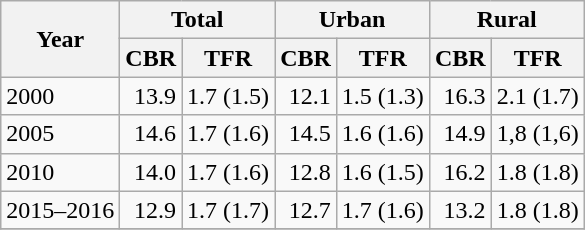<table class="wikitable sortable">
<tr>
<th rowspan=2>Year</th>
<th colspan=2>Total</th>
<th colspan=2>Urban</th>
<th colspan=2>Rural</th>
</tr>
<tr>
<th>CBR</th>
<th>TFR</th>
<th>CBR</th>
<th>TFR</th>
<th>CBR</th>
<th>TFR</th>
</tr>
<tr>
<td>2000</td>
<td style="text-align:right;">13.9</td>
<td style="text-align:right;">1.7 (1.5)</td>
<td style="text-align:right;">12.1</td>
<td style="text-align:right;">1.5 (1.3)</td>
<td style="text-align:right;">16.3</td>
<td style="text-align:right;">2.1 (1.7)</td>
</tr>
<tr>
<td>2005</td>
<td style="text-align:right;">14.6</td>
<td style="text-align:right;">1.7 (1.6)</td>
<td style="text-align:right;">14.5</td>
<td style="text-align:right;">1.6 (1.6)</td>
<td style="text-align:right;">14.9</td>
<td style="text-align:right;">1,8 (1,6)</td>
</tr>
<tr>
<td>2010</td>
<td style="text-align:right;">14.0</td>
<td style="text-align:right;">1.7 (1.6)</td>
<td style="text-align:right;">12.8</td>
<td style="text-align:right;">1.6 (1.5)</td>
<td style="text-align:right;">16.2</td>
<td style="text-align:right;">1.8 (1.8)</td>
</tr>
<tr>
<td>2015–2016</td>
<td style="text-align:right;">12.9</td>
<td style="text-align:right;">1.7 (1.7)</td>
<td style="text-align:right;">12.7</td>
<td style="text-align:right;">1.7 (1.6)</td>
<td style="text-align:right;">13.2</td>
<td style="text-align:right;">1.8 (1.8)</td>
</tr>
<tr>
</tr>
</table>
